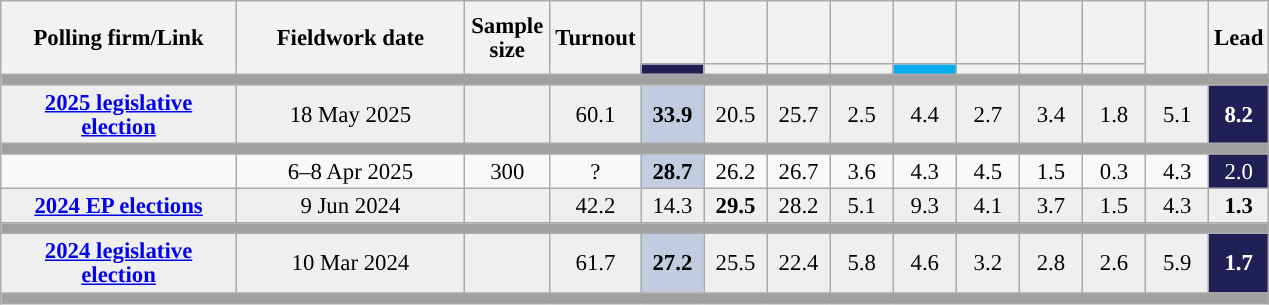<table class="wikitable sortable mw-datatable" style="text-align:center;font-size:95%;line-height:16px;">
<tr style="height:42px;">
<th style="width:150px;" rowspan="2">Polling firm/Link</th>
<th style="width:145px;" rowspan="2">Fieldwork date</th>
<th class="unsortable" style="width:50px;" rowspan="2">Sample size</th>
<th class="unsortable" style="width:50px;" rowspan="2">Turnout</th>
<th class="sortable" style="width:35px;"></th>
<th class="sortable" style="width:35px;"></th>
<th class="sortable" style="width:35px;"></th>
<th class="sortable" style="width:35px;"></th>
<th class="sortable" style="width:35px;"></th>
<th class="sortable" style="width:35px;"></th>
<th class="sortable" style="width:35px;"></th>
<th class="sortable" style="width:35px;"></th>
<th class="unsortable" style="width:35px;" rowspan="2"></th>
<th class="unsortable" style="width:30px;" rowspan="2">Lead</th>
</tr>
<tr>
<th class="sortable" style="color:inherit;background:#202056;"></th>
<th class="sortable" style="color:inherit;background:"></th>
<th class="unsortable" style="color:inherit;background:"></th>
<th class="sortable" style="color:inherit;background:"></th>
<th class="sortable" style="color:inherit;background:#00ADEF;"></th>
<th class="sortable" style="color:inherit;background:"></th>
<th class="sortable" style="color:inherit;background:"></th>
<th class="sortable" style="color:inherit;background:"></th>
</tr>
<tr>
<td colspan="14" style="background:#A0A0A0"></td>
</tr>
<tr style="background:#EFEFEF">
<td><strong><a href='#'>2025 legislative election</a></strong></td>
<td>18 May 2025</td>
<td></td>
<td>60.1</td>
<td style="background:#C1CCE1"><strong>33.9</strong><br></td>
<td>20.5<br></td>
<td>25.7<br></td>
<td>2.5<br></td>
<td>4.4<br></td>
<td>2.7<br></td>
<td>3.4<br></td>
<td>1.8<br></td>
<td>5.1<br></td>
<td style="background:#202056; color:white;"><strong>8.2</strong></td>
</tr>
<tr>
<td colspan="14" style="background:#A0A0A0"></td>
</tr>
<tr>
<td></td>
<td data-sort-value="2019-10-03">6–8 Apr 2025</td>
<td>300</td>
<td>?</td>
<td style="background:#C1CCE1"><strong>28.7</strong><br></td>
<td>26.2<br></td>
<td>26.7<br></td>
<td>3.6<br></td>
<td>4.3<br></td>
<td>4.5<br></td>
<td>1.5<br></td>
<td>0.3<br></td>
<td>4.3<br></td>
<td style="background:#202056; color:white;">2.0</td>
</tr>
<tr style="background:#EFEFEF";">
<td><strong><a href='#'>2024 EP elections</a></strong></td>
<td>9 Jun 2024</td>
<td></td>
<td>42.2</td>
<td>14.3<br></td>
<td><strong>29.5</strong><br></td>
<td>28.2<br></td>
<td>5.1<br></td>
<td>9.3<br></td>
<td>4.1<br></td>
<td>3.7<br></td>
<td>1.5<br></td>
<td>4.3<br></td>
<td style="background:"><strong>1.3</strong></td>
</tr>
<tr>
<td colspan="14" style="background:#A0A0A0"></td>
</tr>
<tr style="background:#EFEFEF">
<td><strong><a href='#'>2024 legislative election</a></strong></td>
<td>10 Mar 2024</td>
<td></td>
<td>61.7</td>
<td style="background:#C1CCE1"><strong>27.2</strong><br></td>
<td>25.5<br></td>
<td>22.4<br></td>
<td>5.8<br></td>
<td>4.6<br></td>
<td>3.2<br></td>
<td>2.8<br></td>
<td>2.6<br></td>
<td>5.9<br></td>
<td style="background:#202056; color:white;"><strong>1.7</strong></td>
</tr>
<tr>
<td colspan="14" style="background:#A0A0A0"></td>
</tr>
</table>
